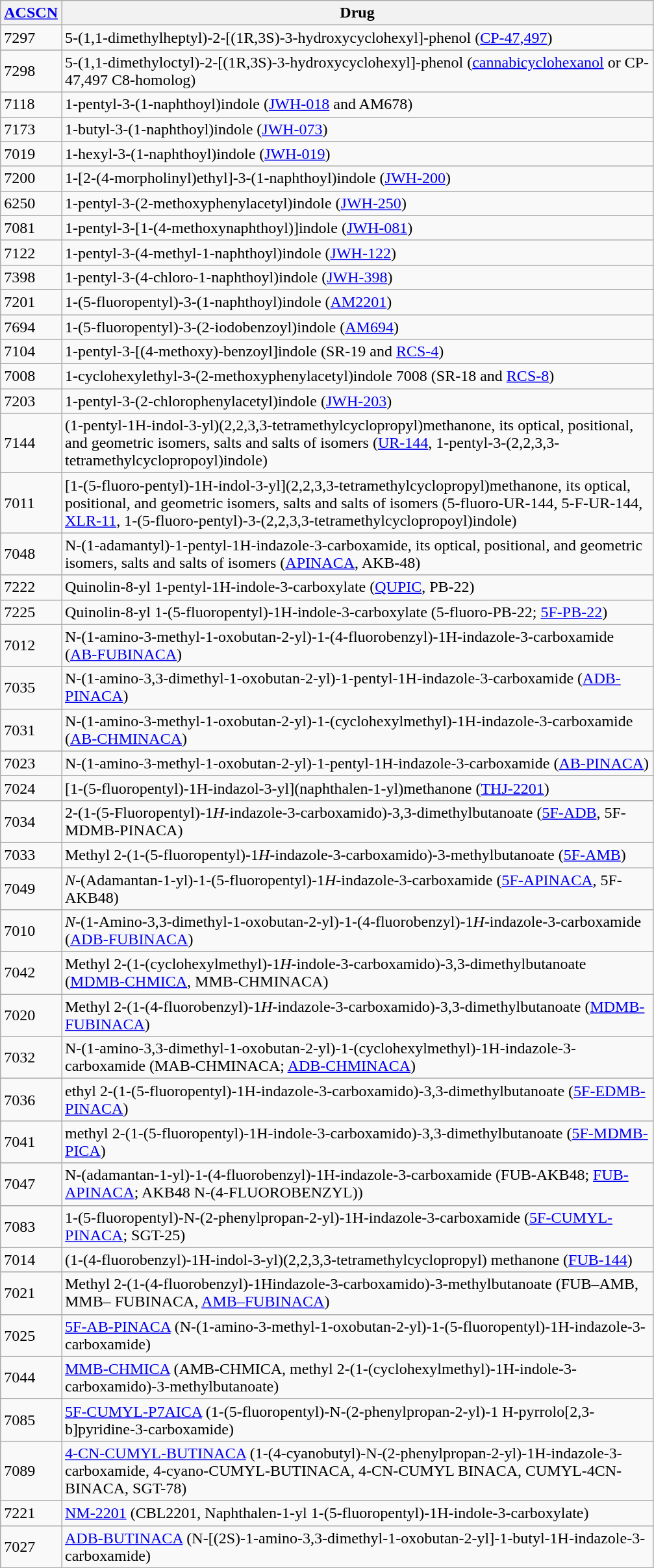<table class="wikitable sortable">
<tr>
<th><a href='#'>ACSCN</a></th>
<th width="600">Drug</th>
</tr>
<tr>
<td>7297</td>
<td>5-(1,1-dimethylheptyl)-2-[(1R,3S)-3-hydroxycyclohexyl]-phenol (<a href='#'>CP-47,497</a>)</td>
</tr>
<tr>
<td>7298</td>
<td>5-(1,1-dimethyloctyl)-2-[(1R,3S)-3-hydroxycyclohexyl]-phenol (<a href='#'>cannabicyclohexanol</a> or CP-47,497 C8-homolog)</td>
</tr>
<tr>
<td>7118</td>
<td>1-pentyl-3-(1-naphthoyl)indole (<a href='#'>JWH-018</a> and AM678)</td>
</tr>
<tr>
<td>7173</td>
<td>1-butyl-3-(1-naphthoyl)indole (<a href='#'>JWH-073</a>)</td>
</tr>
<tr>
<td>7019</td>
<td>1-hexyl-3-(1-naphthoyl)indole (<a href='#'>JWH-019</a>)</td>
</tr>
<tr>
<td>7200</td>
<td>1-[2-(4-morpholinyl)ethyl]-3-(1-naphthoyl)indole (<a href='#'>JWH-200</a>)</td>
</tr>
<tr>
<td>6250</td>
<td>1-pentyl-3-(2-methoxyphenylacetyl)indole (<a href='#'>JWH-250</a>)</td>
</tr>
<tr>
<td>7081</td>
<td>1-pentyl-3-[1-(4-methoxynaphthoyl)]indole (<a href='#'>JWH-081</a>)</td>
</tr>
<tr>
<td>7122</td>
<td>1-pentyl-3-(4-methyl-1-naphthoyl)indole (<a href='#'>JWH-122</a>)</td>
</tr>
<tr>
<td>7398</td>
<td>1-pentyl-3-(4-chloro-1-naphthoyl)indole (<a href='#'>JWH-398</a>)</td>
</tr>
<tr>
<td>7201</td>
<td>1-(5-fluoropentyl)-3-(1-naphthoyl)indole (<a href='#'>AM2201</a>)</td>
</tr>
<tr>
<td>7694</td>
<td>1-(5-fluoropentyl)-3-(2-iodobenzoyl)indole (<a href='#'>AM694</a>)</td>
</tr>
<tr>
<td>7104</td>
<td>1-pentyl-3-[(4-methoxy)-benzoyl]indole (SR-19 and <a href='#'>RCS-4</a>)</td>
</tr>
<tr>
<td>7008</td>
<td>1-cyclohexylethyl-3-(2-methoxyphenylacetyl)indole 7008 (SR-18 and <a href='#'>RCS-8</a>)</td>
</tr>
<tr>
<td>7203</td>
<td>1-pentyl-3-(2-chlorophenylacetyl)indole (<a href='#'>JWH-203</a>)</td>
</tr>
<tr>
<td>7144</td>
<td>(1-pentyl-1H-indol-3-yl)(2,2,3,3-tetramethylcyclopropyl)methanone, its optical, positional, and geometric isomers, salts and salts of isomers (<a href='#'>UR-144</a>, 1-pentyl-3-(2,2,3,3-tetramethylcyclopropoyl)indole)</td>
</tr>
<tr>
<td>7011</td>
<td>[1-(5-fluoro-pentyl)-1H-indol-3-yl](2,2,3,3-tetramethylcyclopropyl)methanone, its optical, positional, and geometric isomers, salts and salts of isomers (5-fluoro-UR-144, 5-F-UR-144, <a href='#'>XLR-11</a>, 1-(5-fluoro-pentyl)-3-(2,2,3,3-tetramethylcyclopropoyl)indole)</td>
</tr>
<tr>
<td>7048</td>
<td>N-(1-adamantyl)-1-pentyl-1H-indazole-3-carboxamide, its optical, positional, and geometric isomers, salts and salts of isomers (<a href='#'>APINACA</a>, AKB-48)</td>
</tr>
<tr>
<td>7222</td>
<td>Quinolin-8-yl 1-pentyl-1H-indole-3-carboxylate (<a href='#'>QUPIC</a>, PB-22)</td>
</tr>
<tr>
<td>7225</td>
<td>Quinolin-8-yl 1-(5-fluoropentyl)-1H-indole-3-carboxylate (5-fluoro-PB-22; <a href='#'>5F-PB-22</a>)</td>
</tr>
<tr>
<td>7012</td>
<td>N-(1-amino-3-methyl-1-oxobutan-2-yl)-1-(4-fluorobenzyl)-1H-indazole-3-carboxamide (<a href='#'>AB-FUBINACA</a>)</td>
</tr>
<tr>
<td>7035</td>
<td>N-(1-amino-3,3-dimethyl-1-oxobutan-2-yl)-1-pentyl-1H-indazole-3-carboxamide (<a href='#'>ADB-PINACA</a>)</td>
</tr>
<tr>
<td>7031</td>
<td>N-(1-amino-3-methyl-1-oxobutan-2-yl)-1-(cyclohexylmethyl)-1H-indazole-3-carboxamide (<a href='#'>AB-CHMINACA</a>)</td>
</tr>
<tr>
<td>7023</td>
<td>N-(1-amino-3-methyl-1-oxobutan-2-yl)-1-pentyl-1H-indazole-3-carboxamide (<a href='#'>AB-PINACA</a>)</td>
</tr>
<tr>
<td>7024</td>
<td>[1-(5-fluoropentyl)-1H-indazol-3-yl](naphthalen-1-yl)methanone (<a href='#'>THJ-2201</a>)</td>
</tr>
<tr>
<td>7034</td>
<td>2-(1-(5-Fluoropentyl)-1<em>H</em>-indazole-3-carboxamido)-3,3-dimethylbutanoate (<a href='#'>5F-ADB</a>, 5F-MDMB-PINACA)</td>
</tr>
<tr>
<td>7033</td>
<td>Methyl 2-(1-(5-fluoropentyl)-1<em>H</em>-indazole-3-carboxamido)-3-methylbutanoate (<a href='#'>5F-AMB</a>)</td>
</tr>
<tr>
<td>7049</td>
<td><em>N</em>-(Adamantan-1-yl)-1-(5-fluoropentyl)-1<em>H</em>-indazole-3-carboxamide (<a href='#'>5F-APINACA</a>, 5F-AKB48)</td>
</tr>
<tr>
<td>7010</td>
<td><em>N</em>-(1-Amino-3,3-dimethyl-1-oxobutan-2-yl)-1-(4-fluorobenzyl)-1<em>H</em>-indazole-3-carboxamide (<a href='#'>ADB-FUBINACA</a>)</td>
</tr>
<tr>
<td>7042</td>
<td>Methyl 2-(1-(cyclohexylmethyl)-1<em>H</em>-indole-3-carboxamido)-3,3-dimethylbutanoate (<a href='#'>MDMB-CHMICA</a>, MMB-CHMINACA)</td>
</tr>
<tr>
<td>7020</td>
<td>Methyl 2-(1-(4-fluorobenzyl)-1<em>H</em>-indazole-3-carboxamido)-3,3-dimethylbutanoate (<a href='#'>MDMB-FUBINACA</a>)</td>
</tr>
<tr>
<td>7032</td>
<td>N-(1-amino-3,3-dimethyl-1-oxobutan-2-yl)-1-(cyclohexylmethyl)-1H-indazole-3-carboxamide (MAB-CHMINACA; <a href='#'>ADB-CHMINACA</a>)</td>
</tr>
<tr>
<td>7036</td>
<td>ethyl 2-(1-(5-fluoropentyl)-1H-indazole-3-carboxamido)-3,3-dimethylbutanoate (<a href='#'>5F-EDMB-PINACA</a>)</td>
</tr>
<tr>
<td>7041</td>
<td>methyl 2-(1-(5-fluoropentyl)-1H-indole-3-carboxamido)-3,3-dimethylbutanoate (<a href='#'>5F-MDMB-PICA</a>)</td>
</tr>
<tr>
<td>7047</td>
<td>N-(adamantan-1-yl)-1-(4-fluorobenzyl)-1H-indazole-3-carboxamide (FUB-AKB48; <a href='#'>FUB-APINACA</a>; AKB48 N-(4-FLUOROBENZYL))</td>
</tr>
<tr>
<td>7083</td>
<td>1-(5-fluoropentyl)-N-(2-phenylpropan-2-yl)-1H-indazole-3-carboxamide (<a href='#'>5F-CUMYL-PINACA</a>; SGT-25)</td>
</tr>
<tr>
<td>7014</td>
<td>(1-(4-fluorobenzyl)-1H-indol-3-yl)(2,2,3,3-tetramethylcyclopropyl) methanone (<a href='#'>FUB-144</a>)</td>
</tr>
<tr>
<td>7021</td>
<td>Methyl 2-(1-(4-fluorobenzyl)-1Hindazole-3-carboxamido)-3-methylbutanoate (FUB–AMB, MMB– FUBINACA, <a href='#'>AMB–FUBINACA</a>)</td>
</tr>
<tr>
<td>7025</td>
<td><a href='#'>5F-AB-PINACA</a> (N-(1-amino-3-methyl-1-oxobutan-2-yl)-1-(5-fluoropentyl)-1H-indazole-3-carboxamide)</td>
</tr>
<tr>
<td>7044</td>
<td><a href='#'>MMB-CHMICA</a> (AMB-CHMICA, methyl 2-(1-(cyclohexylmethyl)-1H-indole-3-carboxamido)-3-methylbutanoate)</td>
</tr>
<tr>
<td>7085</td>
<td><a href='#'>5F-CUMYL-P7AICA</a> (1-(5-fluoropentyl)-N-(2-phenylpropan-2-yl)-1 H-pyrrolo[2,3-b]pyridine-3-carboxamide)</td>
</tr>
<tr>
<td>7089</td>
<td><a href='#'>4-CN-CUMYL-BUTINACA</a> (1-(4-cyanobutyl)-N-(2-phenylpropan-2-yl)-1H-indazole-3-carboxamide, 4-cyano-CUMYL-BUTINACA, 4-CN-CUMYL BINACA, CUMYL-4CN-BINACA, SGT-78)</td>
</tr>
<tr>
<td>7221</td>
<td><a href='#'>NM-2201</a> (CBL2201, Naphthalen-1-yl 1-(5-fluoropentyl)-1H-indole-3-carboxylate)</td>
</tr>
<tr>
<td>7027</td>
<td><a href='#'>ADB-BUTINACA</a> (N-[(2S)-1-amino-3,3-dimethyl-1-oxobutan-2-yl]-1-butyl-1H-indazole-3-carboxamide)</td>
</tr>
</table>
